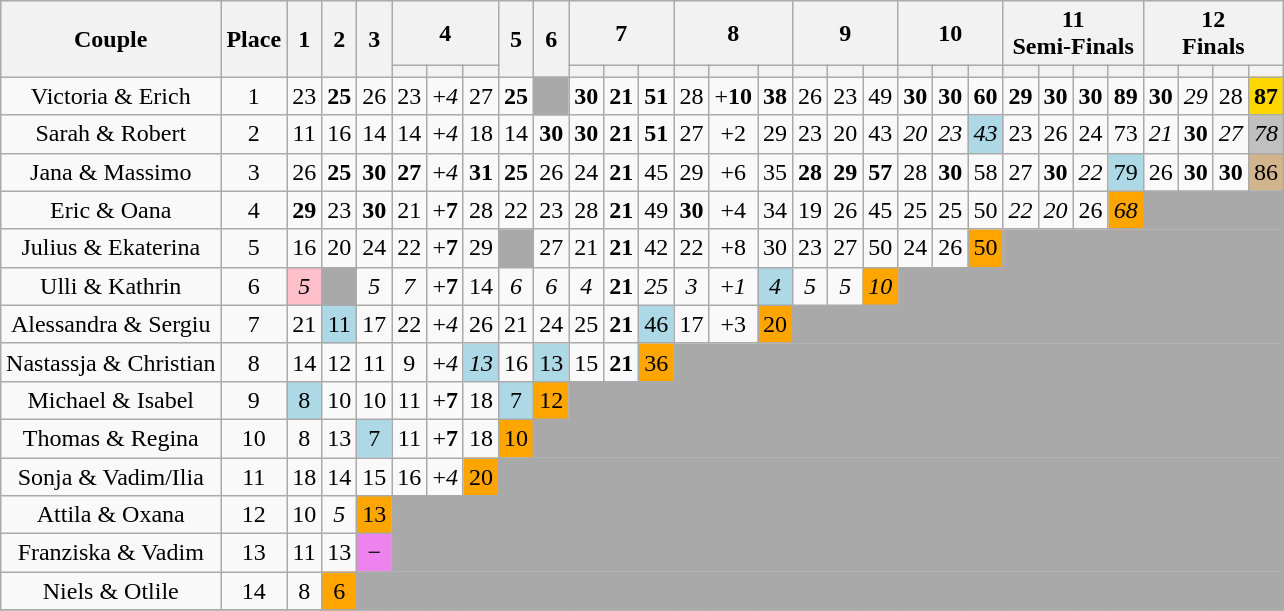<table class="wikitable sortable" style="margin: auto; text-align: center;">
<tr>
<th rowspan=2>Couple</th>
<th rowspan=2>Place</th>
<th rowspan=2>1</th>
<th rowspan=2>2</th>
<th rowspan=2>3</th>
<th colspan="3">4</th>
<th rowspan=2>5</th>
<th rowspan=2>6</th>
<th colspan="3">7</th>
<th colspan="3">8</th>
<th colspan="3">9</th>
<th colspan="3">10</th>
<th colspan="4">11<br>Semi-Finals</th>
<th colspan="4">12<br>Finals</th>
</tr>
<tr>
<th></th>
<th></th>
<th></th>
<th></th>
<th></th>
<th></th>
<th></th>
<th></th>
<th></th>
<th></th>
<th></th>
<th></th>
<th></th>
<th></th>
<th></th>
<th></th>
<th></th>
<th></th>
<th></th>
<th></th>
<th></th>
<th></th>
<th></th>
</tr>
<tr>
<td><div>Victoria & Erich</div></td>
<td>1</td>
<td>23</td>
<td><span><strong>25</strong></span></td>
<td>26</td>
<td>23</td>
<td>+<span><em>4</em></span></td>
<td>27</td>
<td><span><strong>25</strong></span></td>
<td style="background:darkgrey;" colspan="1"></td>
<td><span><strong>30</strong></span></td>
<td><strong>21</strong></td>
<td><span><strong>51</strong></span></td>
<td>28</td>
<td>+<span><strong>10</strong></span></td>
<td><span><strong>38</strong></span></td>
<td>26</td>
<td>23</td>
<td>49</td>
<td><span><strong>30</strong></span></td>
<td><span><strong>30</strong></span></td>
<td><span><strong>60</strong></span></td>
<td><span><strong>29</strong></span></td>
<td><span><strong>30</strong></span></td>
<td><span><strong>30</strong></span></td>
<td><span><strong>89</strong></span></td>
<td><span><strong>30</strong></span></td>
<td><span><em>29</em></span></td>
<td>28</td>
<td bgcolor="gold"><span><strong>87</strong></span></td>
</tr>
<tr>
<td><div>Sarah & Robert</div></td>
<td>2</td>
<td>11</td>
<td>16</td>
<td>14</td>
<td>14</td>
<td>+<span><em>4</em></span></td>
<td>18</td>
<td>14</td>
<td><span><strong>30</strong></span></td>
<td><span><strong>30</strong></span></td>
<td><strong>21</strong></td>
<td><span><strong>51</strong></span></td>
<td>27</td>
<td>+2</td>
<td>29</td>
<td>23</td>
<td>20</td>
<td>43</td>
<td><span><em>20</em></span></td>
<td><span><em>23</em></span></td>
<td style="background:lightblue;"><span><em>43</em></span></td>
<td>23</td>
<td>26</td>
<td>24</td>
<td>73</td>
<td><span><em>21</em></span></td>
<td><span><strong>30</strong></span></td>
<td><span><em>27</em></span></td>
<td bgcolor="silver"><span><em>78</em></span></td>
</tr>
<tr>
<td><div>Jana & Massimo</div></td>
<td>3</td>
<td>26</td>
<td><span><strong>25</strong></span></td>
<td><span><strong>30</strong></span></td>
<td><span><strong>27</strong></span></td>
<td>+<span><em>4</em></span></td>
<td><span><strong>31</strong></span></td>
<td><span><strong>25</strong></span></td>
<td>26</td>
<td>24</td>
<td><strong>21</strong></td>
<td>45</td>
<td>29</td>
<td>+6</td>
<td>35</td>
<td><span><strong>28</strong></span></td>
<td><span><strong>29</strong></span></td>
<td><span><strong>57</strong></span></td>
<td>28</td>
<td><span><strong>30</strong></span></td>
<td>58</td>
<td>27</td>
<td><span><strong>30</strong></span></td>
<td><span><em>22</em></span></td>
<td style="background:lightblue;">79</td>
<td>26</td>
<td><span><strong>30</strong></span></td>
<td><span><strong>30</strong></span></td>
<td bgcolor="tan">86</td>
</tr>
<tr>
<td><div>Eric & Oana</div></td>
<td>4</td>
<td><span><strong>29</strong></span></td>
<td>23</td>
<td><span><strong>30</strong></span></td>
<td>21</td>
<td>+<span><strong>7</strong></span></td>
<td>28</td>
<td>22</td>
<td>23</td>
<td>28</td>
<td><strong>21</strong></td>
<td>49</td>
<td><span><strong>30</strong></span></td>
<td>+4</td>
<td>34</td>
<td>19</td>
<td>26</td>
<td>45</td>
<td>25</td>
<td>25</td>
<td>50</td>
<td><span><em>22</em></span></td>
<td><span><em>20</em></span></td>
<td>26</td>
<td style="background:orange;"><span><em>68</em></span></td>
<td style="background:darkgrey;" colspan="30"></td>
</tr>
<tr>
<td><div>Julius & Ekaterina</div></td>
<td>5</td>
<td>16</td>
<td>20</td>
<td>24</td>
<td>22</td>
<td>+<span><strong>7</strong></span></td>
<td>29</td>
<td style="background:darkgrey;" colspan="1"></td>
<td>27</td>
<td>21</td>
<td><strong>21</strong></td>
<td>42</td>
<td>22</td>
<td>+8</td>
<td>30</td>
<td>23</td>
<td>27</td>
<td>50</td>
<td>24</td>
<td>26</td>
<td style="background:orange;">50</td>
<td style="background:darkgrey;" colspan="30"></td>
</tr>
<tr>
<td><div>Ulli & Kathrin</div></td>
<td>6</td>
<td style="background:pink;"><span><em>5</em></span></td>
<td style="background:darkgrey;" colspan="1"></td>
<td><span><em>5</em></span></td>
<td><span><em>7</em></span></td>
<td>+<span><strong>7</strong></span></td>
<td>14</td>
<td><span><em>6</em></span></td>
<td><span><em>6</em></span></td>
<td><span><em>4</em></span></td>
<td><strong>21</strong></td>
<td><span><em>25</em></span></td>
<td><span><em>3</em></span></td>
<td>+<span><em>1</em></span></td>
<td style="background:lightblue;"><span><em>4</em></span></td>
<td><span><em>5</em></span></td>
<td><span><em>5</em></span></td>
<td style="background:orange;"><span><em>10</em></span></td>
<td style="background:darkgrey;" colspan="30"></td>
</tr>
<tr>
<td><div>Alessandra & Sergiu</div></td>
<td>7</td>
<td>21</td>
<td style="background:lightblue;">11</td>
<td>17</td>
<td>22</td>
<td>+<span><em>4</em></span></td>
<td>26</td>
<td>21</td>
<td>24</td>
<td>25</td>
<td><strong>21</strong></td>
<td style="background:lightblue;">46</td>
<td>17</td>
<td>+3</td>
<td style="background:orange;">20</td>
<td style="background:darkgrey;" colspan="30"></td>
</tr>
<tr>
<td><div>Nastassja & Christian</div></td>
<td>8</td>
<td>14</td>
<td>12</td>
<td>11</td>
<td>9</td>
<td>+<span><em>4</em></span></td>
<td style="background:lightblue;"><span><em>13</em></span></td>
<td>16</td>
<td style="background:lightblue;">13</td>
<td>15</td>
<td><strong>21</strong></td>
<td style="background:orange;">36</td>
<td style="background:darkgrey;" colspan="30"></td>
</tr>
<tr>
<td><div>Michael & Isabel</div></td>
<td>9</td>
<td style="background:lightblue;">8</td>
<td>10</td>
<td>10</td>
<td>11</td>
<td>+<span><strong>7</strong></span></td>
<td>18</td>
<td style="background:lightblue;">7</td>
<td style="background:orange;">12</td>
<td style="background:darkgrey;" colspan="30"></td>
</tr>
<tr>
<td><div>Thomas & Regina</div></td>
<td>10</td>
<td>8</td>
<td>13</td>
<td style="background:lightblue;">7</td>
<td>11</td>
<td>+<span><strong>7</strong></span></td>
<td>18</td>
<td style="background:orange;">10</td>
<td style="background:darkgrey;" colspan="30"></td>
</tr>
<tr>
<td><div>Sonja & Vadim/Ilia</div></td>
<td>11</td>
<td>18</td>
<td>14</td>
<td>15</td>
<td>16</td>
<td>+<span><em>4</em></span></td>
<td style="background:orange;">20</td>
<td style="background:darkgrey;" colspan="30"></td>
</tr>
<tr>
<td><div>Attila & Oxana</div></td>
<td>12</td>
<td>10</td>
<td><span><em>5</em></span></td>
<td style="background:orange;">13</td>
<td style="background:darkgrey;" colspan="30"></td>
</tr>
<tr>
<td><div>Franziska & Vadim</div></td>
<td>13</td>
<td>11</td>
<td>13</td>
<td style="background:violet;">−</td>
<td style="background:darkgrey;" colspan="30"></td>
</tr>
<tr>
<td><div>Niels & Otlile</div></td>
<td>14</td>
<td>8</td>
<td style="background:orange;">6</td>
<td style="background:darkgrey;" colspan="30"></td>
</tr>
<tr>
</tr>
</table>
